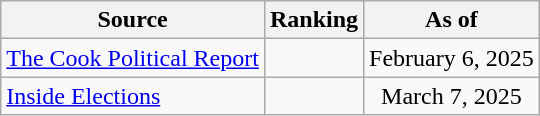<table class="wikitable" style="text-align:center">
<tr>
<th>Source</th>
<th>Ranking</th>
<th>As of</th>
</tr>
<tr>
<td align=left><a href='#'>The Cook Political Report</a></td>
<td></td>
<td>February 6, 2025</td>
</tr>
<tr>
<td align=left><a href='#'>Inside Elections</a></td>
<td></td>
<td>March 7, 2025</td>
</tr>
</table>
